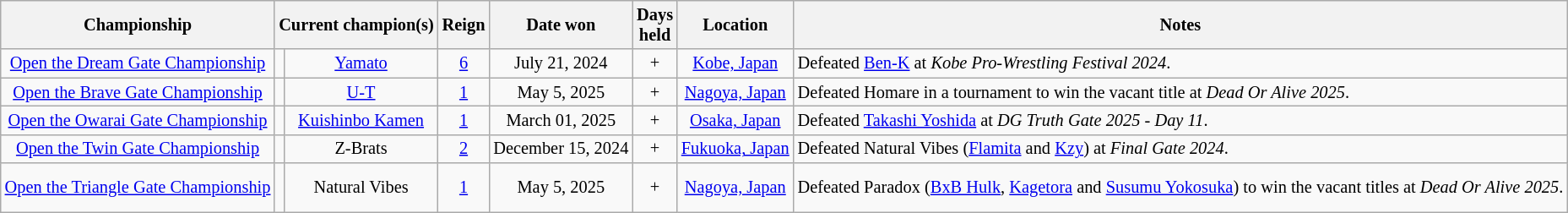<table class="wikitable sortable" style="text-align: center; font-size:85%;">
<tr>
<th>Championship</th>
<th colspan=2>Current champion(s)</th>
<th>Reign</th>
<th>Date won</th>
<th>Days<br>held</th>
<th>Location</th>
<th>Notes</th>
</tr>
<tr>
<td><a href='#'>Open the Dream Gate Championship</a></td>
<td></td>
<td><a href='#'>Yamato</a></td>
<td><a href='#'>6</a></td>
<td>July 21, 2024</td>
<td>+</td>
<td><a href='#'>Kobe, Japan</a></td>
<td align=left>Defeated <a href='#'>Ben-K</a> at <em>Kobe Pro-Wrestling Festival 2024</em>.</td>
</tr>
<tr>
<td><a href='#'>Open the Brave Gate Championship</a></td>
<td></td>
<td><a href='#'>U-T</a></td>
<td><a href='#'>1</a></td>
<td>May 5, 2025</td>
<td>+</td>
<td><a href='#'>Nagoya, Japan</a></td>
<td align=left>Defeated Homare in a tournament to win the vacant title at <em>Dead Or Alive 2025</em>.</td>
</tr>
<tr>
<td><a href='#'>Open the Owarai Gate Championship</a></td>
<td align=center></td>
<td><a href='#'>Kuishinbo Kamen</a></td>
<td><a href='#'>1</a></td>
<td>March 01, 2025</td>
<td>+</td>
<td><a href='#'>Osaka, Japan</a></td>
<td align=left>Defeated <a href='#'>Takashi Yoshida</a> at <em>DG Truth Gate 2025 - Day 11</em>.</td>
</tr>
<tr>
<td><a href='#'>Open the Twin Gate Championship</a></td>
<td><br></td>
<td>Z-Brats<br></td>
<td><a href='#'>2</a><br></td>
<td>December 15, 2024</td>
<td>+</td>
<td><a href='#'>Fukuoka, Japan</a></td>
<td align=left>Defeated Natural Vibes (<a href='#'>Flamita</a> and <a href='#'>Kzy</a>) at <em>Final Gate 2024</em>.</td>
</tr>
<tr>
<td><a href='#'>Open the Triangle Gate Championship</a></td>
<td><br><br></td>
<td align=center>Natural Vibes<br></td>
<td><a href='#'>1</a><br></td>
<td>May 5, 2025</td>
<td>+</td>
<td><a href='#'>Nagoya, Japan</a></td>
<td align=left>Defeated Paradox (<a href='#'>BxB Hulk</a>, <a href='#'>Kagetora</a> and <a href='#'>Susumu Yokosuka</a>) to win the vacant titles at <em>Dead Or Alive 2025</em>.</td>
</tr>
</table>
